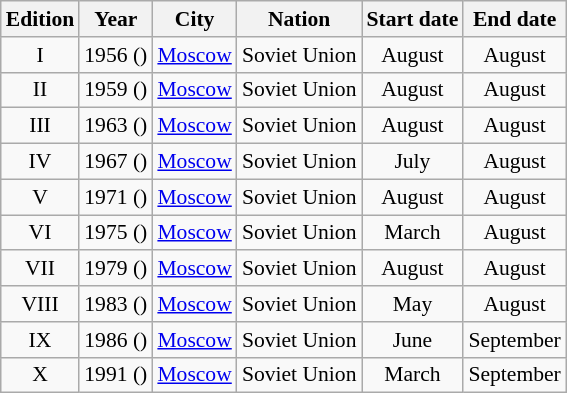<table class="wikitable" style="text-align:center; font-size:90%;">
<tr>
<th>Edition</th>
<th>Year</th>
<th>City</th>
<th>Nation</th>
<th>Start date</th>
<th>End date</th>
</tr>
<tr>
<td>I</td>
<td>1956 ()</td>
<td><a href='#'>Moscow</a></td>
<td>Soviet Union</td>
<td>August</td>
<td>August</td>
</tr>
<tr>
<td>II</td>
<td>1959 ()</td>
<td><a href='#'>Moscow</a></td>
<td>Soviet Union</td>
<td>August</td>
<td>August</td>
</tr>
<tr>
<td>III</td>
<td>1963 ()</td>
<td><a href='#'>Moscow</a></td>
<td>Soviet Union</td>
<td>August</td>
<td>August</td>
</tr>
<tr>
<td>IV</td>
<td>1967 ()</td>
<td><a href='#'>Moscow</a></td>
<td>Soviet Union</td>
<td>July</td>
<td>August</td>
</tr>
<tr>
<td>V</td>
<td>1971 ()</td>
<td><a href='#'>Moscow</a></td>
<td>Soviet Union</td>
<td>August</td>
<td>August</td>
</tr>
<tr>
<td>VI</td>
<td>1975 ()</td>
<td><a href='#'>Moscow</a></td>
<td>Soviet Union</td>
<td>March</td>
<td>August</td>
</tr>
<tr>
<td>VII</td>
<td>1979 ()</td>
<td><a href='#'>Moscow</a></td>
<td>Soviet Union</td>
<td>August</td>
<td>August</td>
</tr>
<tr>
<td>VIII</td>
<td>1983 ()</td>
<td><a href='#'>Moscow</a></td>
<td>Soviet Union</td>
<td>May</td>
<td>August</td>
</tr>
<tr>
<td>IX</td>
<td>1986 ()</td>
<td><a href='#'>Moscow</a></td>
<td>Soviet Union</td>
<td>June</td>
<td>September</td>
</tr>
<tr>
<td>X</td>
<td>1991 ()</td>
<td><a href='#'>Moscow</a></td>
<td>Soviet Union</td>
<td>March</td>
<td>September</td>
</tr>
</table>
